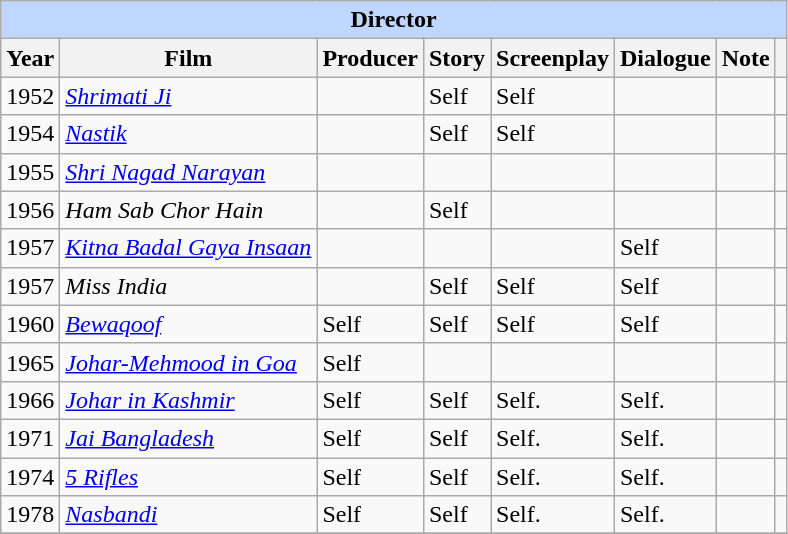<table class="wikitable">
<tr>
<th colspan="8" style="background:#bfd7ff">Director</th>
</tr>
<tr>
<th>Year</th>
<th>Film</th>
<th>Producer</th>
<th>Story</th>
<th>Screenplay</th>
<th>Dialogue</th>
<th>Note</th>
<th></th>
</tr>
<tr>
<td>1952</td>
<td><em><a href='#'>Shrimati Ji</a></em></td>
<td></td>
<td>Self</td>
<td>Self</td>
<td></td>
<td></td>
<td></td>
</tr>
<tr>
<td>1954</td>
<td><em><a href='#'>Nastik</a></em></td>
<td></td>
<td>Self</td>
<td>Self</td>
<td></td>
<td></td>
<td></td>
</tr>
<tr>
<td>1955</td>
<td><em><a href='#'>Shri Nagad Narayan</a></em></td>
<td></td>
<td></td>
<td></td>
<td></td>
<td></td>
<td></td>
</tr>
<tr>
<td>1956</td>
<td><em>Ham Sab Chor Hain</em></td>
<td></td>
<td>Self</td>
<td></td>
<td></td>
<td></td>
<td></td>
</tr>
<tr>
<td>1957</td>
<td><em><a href='#'>Kitna Badal Gaya Insaan</a></em></td>
<td></td>
<td></td>
<td></td>
<td>Self</td>
<td></td>
<td></td>
</tr>
<tr>
<td>1957</td>
<td><em>Miss India</em></td>
<td></td>
<td>Self</td>
<td>Self</td>
<td>Self</td>
<td></td>
</tr>
<tr>
<td>1960</td>
<td><em><a href='#'>Bewaqoof</a></em></td>
<td>Self</td>
<td>Self</td>
<td>Self</td>
<td>Self</td>
<td></td>
<td></td>
</tr>
<tr>
<td>1965</td>
<td><em><a href='#'>Johar-Mehmood in Goa</a></em></td>
<td>Self</td>
<td></td>
<td></td>
<td></td>
<td></td>
<td></td>
</tr>
<tr>
<td>1966</td>
<td><em><a href='#'>Johar in Kashmir</a></em></td>
<td>Self</td>
<td>Self</td>
<td>Self.</td>
<td>Self.</td>
<td></td>
<td></td>
</tr>
<tr>
<td>1971</td>
<td><em><a href='#'>Jai Bangladesh</a></em></td>
<td>Self</td>
<td>Self</td>
<td>Self.</td>
<td>Self.</td>
<td></td>
<td></td>
</tr>
<tr>
<td>1974</td>
<td><em><a href='#'>5 Rifles</a></em></td>
<td>Self</td>
<td>Self</td>
<td>Self.</td>
<td>Self.</td>
<td></td>
<td></td>
</tr>
<tr>
<td>1978</td>
<td><em><a href='#'>Nasbandi</a></em></td>
<td>Self</td>
<td>Self</td>
<td>Self.</td>
<td>Self.</td>
<td></td>
<td></td>
</tr>
<tr>
</tr>
</table>
